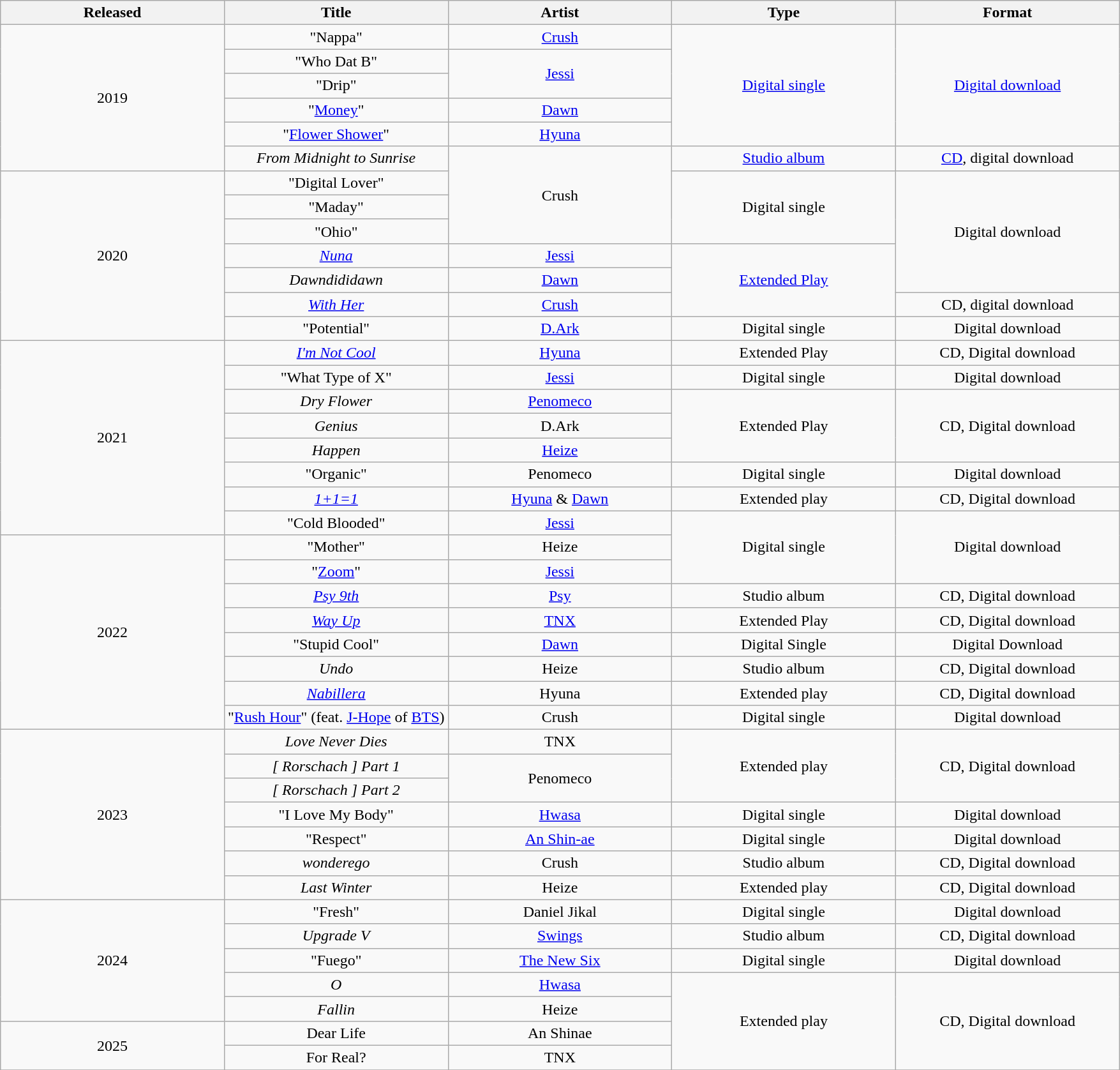<table class="wikitable" style="text-align: center;">
<tr>
<th style="width:20%;">Released</th>
<th style="width:20%;">Title</th>
<th style="width:20%;">Artist</th>
<th style="width:20%;">Type</th>
<th style="width:20%;">Format</th>
</tr>
<tr>
<td rowspan="6">2019</td>
<td>"Nappa"</td>
<td><a href='#'>Crush</a></td>
<td rowspan="5"><a href='#'>Digital single</a></td>
<td rowspan="5"><a href='#'>Digital download</a></td>
</tr>
<tr>
<td>"Who Dat B"</td>
<td rowspan="2"><a href='#'>Jessi</a></td>
</tr>
<tr>
<td>"Drip"</td>
</tr>
<tr>
<td>"<a href='#'>Money</a>"</td>
<td><a href='#'>Dawn</a></td>
</tr>
<tr>
<td>"<a href='#'>Flower Shower</a>"</td>
<td><a href='#'>Hyuna</a></td>
</tr>
<tr>
<td><em>From Midnight to Sunrise</em></td>
<td rowspan="4">Crush</td>
<td><a href='#'>Studio album</a></td>
<td><a href='#'>CD</a>, digital download</td>
</tr>
<tr>
<td rowspan="7">2020</td>
<td>"Digital Lover"</td>
<td rowspan="3">Digital single</td>
<td rowspan="5">Digital download</td>
</tr>
<tr>
<td>"Maday"</td>
</tr>
<tr>
<td>"Ohio"</td>
</tr>
<tr>
<td><em><a href='#'>Nuna</a></em></td>
<td><a href='#'>Jessi</a></td>
<td rowspan="3"><a href='#'>Extended Play</a></td>
</tr>
<tr>
<td><em>Dawndididawn</em></td>
<td><a href='#'>Dawn</a></td>
</tr>
<tr>
<td><em><a href='#'>With Her</a></em></td>
<td><a href='#'>Crush</a></td>
<td>CD, digital download</td>
</tr>
<tr>
<td>"Potential"</td>
<td><a href='#'>D.Ark</a></td>
<td>Digital single</td>
<td>Digital download</td>
</tr>
<tr>
<td rowspan="8">2021</td>
<td><em><a href='#'>I'm Not Cool</a></em></td>
<td><a href='#'>Hyuna</a></td>
<td>Extended Play</td>
<td>CD, Digital download</td>
</tr>
<tr>
<td>"What Type of X"</td>
<td><a href='#'>Jessi</a></td>
<td>Digital single</td>
<td>Digital download</td>
</tr>
<tr>
<td><em>Dry Flower</em></td>
<td><a href='#'>Penomeco</a></td>
<td rowspan="3">Extended Play</td>
<td rowspan="3">CD, Digital download</td>
</tr>
<tr>
<td><em>Genius</em></td>
<td>D.Ark</td>
</tr>
<tr>
<td><em>Happen</em></td>
<td><a href='#'>Heize</a></td>
</tr>
<tr>
<td>"Organic"</td>
<td>Penomeco</td>
<td>Digital single</td>
<td>Digital download</td>
</tr>
<tr>
<td><em><a href='#'>1+1=1</a></em></td>
<td><a href='#'>Hyuna</a> & <a href='#'>Dawn</a></td>
<td>Extended play</td>
<td>CD, Digital download</td>
</tr>
<tr>
<td>"Cold Blooded"</td>
<td><a href='#'>Jessi</a></td>
<td rowspan="3">Digital single</td>
<td rowspan="3">Digital download</td>
</tr>
<tr>
<td rowspan="8">2022</td>
<td>"Mother"</td>
<td>Heize</td>
</tr>
<tr>
<td>"<a href='#'>Zoom</a>"</td>
<td><a href='#'>Jessi</a></td>
</tr>
<tr>
<td><em><a href='#'>Psy 9th</a></em></td>
<td><a href='#'>Psy</a></td>
<td>Studio album</td>
<td>CD, Digital download</td>
</tr>
<tr>
<td><em><a href='#'>Way Up</a></em></td>
<td><a href='#'>TNX</a></td>
<td>Extended Play</td>
<td>CD, Digital download</td>
</tr>
<tr>
<td>"Stupid Cool"</td>
<td><a href='#'>Dawn</a></td>
<td>Digital Single</td>
<td>Digital Download</td>
</tr>
<tr>
<td><em>Undo</em></td>
<td>Heize</td>
<td>Studio album</td>
<td>CD, Digital download</td>
</tr>
<tr>
<td><em><a href='#'>Nabillera</a></em></td>
<td>Hyuna</td>
<td>Extended play</td>
<td>CD, Digital download</td>
</tr>
<tr>
<td>"<a href='#'>Rush Hour</a>" (feat. <a href='#'>J-Hope</a> of <a href='#'>BTS</a>)</td>
<td>Crush</td>
<td>Digital single</td>
<td>Digital download</td>
</tr>
<tr>
<td rowspan="7">2023</td>
<td><em>Love Never Dies</em></td>
<td>TNX</td>
<td rowspan="3">Extended play</td>
<td rowspan="3">CD, Digital download</td>
</tr>
<tr>
<td><em>[ Rorschach ] Part 1</em></td>
<td rowspan="2">Penomeco</td>
</tr>
<tr>
<td><em>[ Rorschach ] Part 2</em></td>
</tr>
<tr>
<td>"I Love My Body"</td>
<td><a href='#'>Hwasa</a></td>
<td>Digital single</td>
<td>Digital download</td>
</tr>
<tr>
<td>"Respect"</td>
<td><a href='#'>An Shin-ae</a></td>
<td>Digital single</td>
<td>Digital download</td>
</tr>
<tr>
<td><em>wonderego</em></td>
<td>Crush</td>
<td>Studio album</td>
<td>CD, Digital download</td>
</tr>
<tr>
<td><em>Last Winter</em></td>
<td>Heize</td>
<td>Extended play</td>
<td>CD, Digital download</td>
</tr>
<tr>
<td rowspan="5">2024</td>
<td>"Fresh"</td>
<td>Daniel Jikal</td>
<td rowspan="1">Digital single</td>
<td rowspan="1">Digital download</td>
</tr>
<tr>
<td><em>Upgrade V</em></td>
<td><a href='#'>Swings</a></td>
<td>Studio album</td>
<td>CD, Digital download</td>
</tr>
<tr>
<td>"Fuego"</td>
<td><a href='#'>The New Six</a></td>
<td>Digital single</td>
<td>Digital download</td>
</tr>
<tr>
<td><em>O</em></td>
<td><a href='#'>Hwasa</a></td>
<td rowspan="4">Extended play</td>
<td rowspan="4">CD, Digital download</td>
</tr>
<tr>
<td><em>Fallin<strong></td>
<td>Heize</td>
</tr>
<tr>
<td rowspan="2">2025</td>
<td></em>Dear Life<em></td>
<td>An Shinae</td>
</tr>
<tr>
<td></em>For Real?<em></td>
<td>TNX</td>
</tr>
<tr>
</tr>
</table>
